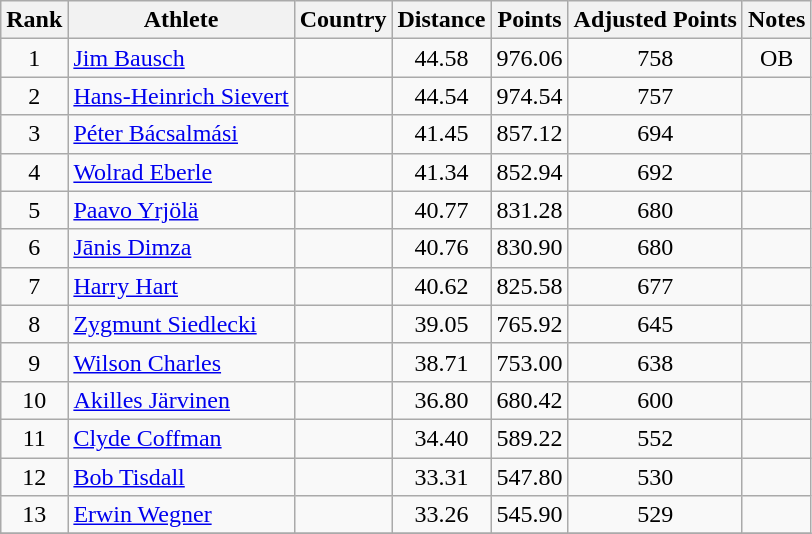<table class="wikitable sortable" style="text-align:center">
<tr>
<th>Rank</th>
<th>Athlete</th>
<th>Country</th>
<th>Distance</th>
<th>Points</th>
<th>Adjusted Points</th>
<th>Notes</th>
</tr>
<tr>
<td>1</td>
<td align=left><a href='#'>Jim Bausch</a></td>
<td align=left></td>
<td>44.58</td>
<td>976.06</td>
<td>758</td>
<td>OB</td>
</tr>
<tr>
<td>2</td>
<td align=left><a href='#'>Hans-Heinrich Sievert</a></td>
<td align=left></td>
<td>44.54</td>
<td>974.54</td>
<td>757</td>
<td></td>
</tr>
<tr>
<td>3</td>
<td align=left><a href='#'>Péter Bácsalmási</a></td>
<td align=left></td>
<td>41.45</td>
<td>857.12</td>
<td>694</td>
<td></td>
</tr>
<tr>
<td>4</td>
<td align=left><a href='#'>Wolrad Eberle</a></td>
<td align=left></td>
<td>41.34</td>
<td>852.94</td>
<td>692</td>
<td></td>
</tr>
<tr>
<td>5</td>
<td align=left><a href='#'>Paavo Yrjölä</a></td>
<td align=left></td>
<td>40.77</td>
<td>831.28</td>
<td>680</td>
<td></td>
</tr>
<tr>
<td>6</td>
<td align=left><a href='#'>Jānis Dimza</a></td>
<td align=left></td>
<td>40.76</td>
<td>830.90</td>
<td>680</td>
<td></td>
</tr>
<tr>
<td>7</td>
<td align=left><a href='#'>Harry Hart</a></td>
<td align=left></td>
<td>40.62</td>
<td>825.58</td>
<td>677</td>
<td></td>
</tr>
<tr>
<td>8</td>
<td align=left><a href='#'>Zygmunt Siedlecki</a></td>
<td align=left></td>
<td>39.05</td>
<td>765.92</td>
<td>645</td>
<td></td>
</tr>
<tr>
<td>9</td>
<td align=left><a href='#'>Wilson Charles</a></td>
<td align=left></td>
<td>38.71</td>
<td>753.00</td>
<td>638</td>
<td></td>
</tr>
<tr>
<td>10</td>
<td align=left><a href='#'>Akilles Järvinen</a></td>
<td align=left></td>
<td>36.80</td>
<td>680.42</td>
<td>600</td>
<td></td>
</tr>
<tr>
<td>11</td>
<td align=left><a href='#'>Clyde Coffman</a></td>
<td align=left></td>
<td>34.40</td>
<td>589.22</td>
<td>552</td>
<td></td>
</tr>
<tr>
<td>12</td>
<td align=left><a href='#'>Bob Tisdall</a></td>
<td align=left></td>
<td>33.31</td>
<td>547.80</td>
<td>530</td>
<td></td>
</tr>
<tr>
<td>13</td>
<td align=left><a href='#'>Erwin Wegner</a></td>
<td align=left></td>
<td>33.26</td>
<td>545.90</td>
<td>529</td>
<td></td>
</tr>
<tr>
</tr>
</table>
